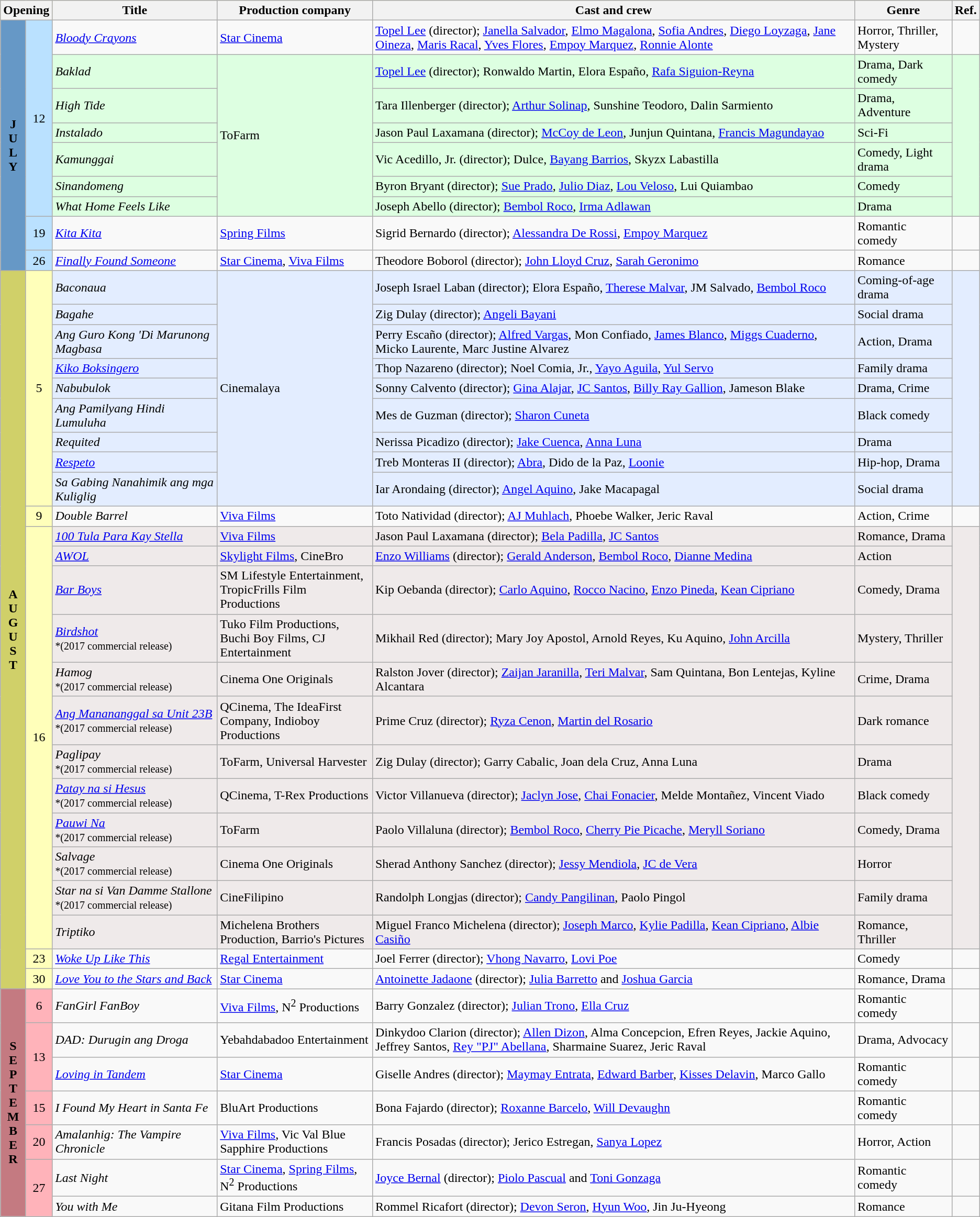<table class="wikitable sortable">
<tr style="background:#ffffba; text-align:center;">
<th colspan="2" style="width:05%">Opening</th>
<th style="width:17%">Title</th>
<th style="width:16%">Production company</th>
<th style="width:50%">Cast and crew</th>
<th style="width:10%">Genre</th>
<th style="width:02%">Ref.</th>
</tr>
<tr>
<th rowspan="9" style="text-align:center; background:#6698c6">J<br>U<br>L<br>Y</th>
<td rowspan="7" style="text-align:center; background:#bae1ff">12</td>
<td><em><a href='#'>Bloody Crayons</a></em></td>
<td><a href='#'>Star Cinema</a></td>
<td><a href='#'>Topel Lee</a> (director); <a href='#'>Janella Salvador</a>, <a href='#'>Elmo Magalona</a>, <a href='#'>Sofia Andres</a>, <a href='#'>Diego Loyzaga</a>, <a href='#'>Jane Oineza</a>, <a href='#'>Maris Racal</a>, <a href='#'>Yves Flores</a>, <a href='#'>Empoy Marquez</a>, <a href='#'>Ronnie Alonte</a></td>
<td>Horror, Thriller,  Mystery</td>
<td></td>
</tr>
<tr style="background:#ddffe1;">
<td><em>Baklad</em></td>
<td rowspan=6>ToFarm</td>
<td><a href='#'>Topel Lee</a> (director); Ronwaldo Martin, Elora Españo, <a href='#'>Rafa Siguion-Reyna</a></td>
<td>Drama, Dark comedy</td>
<td rowspan=6></td>
</tr>
<tr style="background:#ddffe1;">
<td><em>High Tide</em></td>
<td>Tara Illenberger (director); <a href='#'>Arthur Solinap</a>, Sunshine Teodoro, Dalin Sarmiento</td>
<td>Drama, Adventure</td>
</tr>
<tr style="background:#ddffe1;">
<td><em>Instalado</em></td>
<td>Jason Paul Laxamana (director); <a href='#'>McCoy de Leon</a>, Junjun Quintana, <a href='#'>Francis Magundayao</a></td>
<td>Sci-Fi</td>
</tr>
<tr style="background:#ddffe1;">
<td><em>Kamunggai</em></td>
<td>Vic Acedillo, Jr. (director); Dulce, <a href='#'>Bayang Barrios</a>, Skyzx Labastilla</td>
<td>Comedy, Light drama</td>
</tr>
<tr style="background:#ddffe1;">
<td><em>Sinandomeng</em></td>
<td>Byron Bryant (director); <a href='#'>Sue Prado</a>, <a href='#'>Julio Diaz</a>, <a href='#'>Lou Veloso</a>, Lui Quiambao</td>
<td>Comedy</td>
</tr>
<tr style="background:#ddffe1;">
<td><em>What Home Feels Like</em></td>
<td>Joseph Abello (director); <a href='#'>Bembol Roco</a>, <a href='#'>Irma Adlawan</a></td>
<td>Drama</td>
</tr>
<tr>
<td style="text-align:center; background:#bae1ff">19</td>
<td><em><a href='#'>Kita Kita</a></em></td>
<td><a href='#'>Spring Films</a></td>
<td>Sigrid Bernardo (director); <a href='#'>Alessandra De Rossi</a>, <a href='#'>Empoy Marquez</a></td>
<td>Romantic comedy</td>
<td></td>
</tr>
<tr>
<td style="text-align:center; background:#bae1ff">26</td>
<td><em><a href='#'>Finally Found Someone</a></em></td>
<td><a href='#'>Star Cinema</a>, <a href='#'>Viva Films</a></td>
<td>Theodore Boborol (director); <a href='#'>John Lloyd Cruz</a>, <a href='#'>Sarah Geronimo</a></td>
<td>Romance</td>
<td></td>
</tr>
<tr style="background:#e3edff;">
<th rowspan="24" style="text-align:center; background:#d0d069">A<br>U<br>G<br>U<br>S<br>T</th>
<td rowspan="9"  style="text-align:center; background:#ffffba">5</td>
<td><em>Baconaua</em></td>
<td rowspan=9>Cinemalaya</td>
<td>Joseph Israel Laban (director); Elora Españo, <a href='#'>Therese Malvar</a>, JM Salvado, <a href='#'>Bembol Roco</a></td>
<td>Coming-of-age drama</td>
<td rowspan=9></td>
</tr>
<tr style="background:#e3edff;">
<td><em>Bagahe</em></td>
<td>Zig Dulay (director); <a href='#'>Angeli Bayani</a></td>
<td>Social drama</td>
</tr>
<tr style="background:#e3edff;">
<td><em>Ang Guro Kong 'Di Marunong Magbasa</em></td>
<td>Perry Escaño (director); <a href='#'>Alfred Vargas</a>, Mon Confiado, <a href='#'>James Blanco</a>, <a href='#'>Miggs Cuaderno</a>, Micko Laurente, Marc Justine Alvarez</td>
<td>Action, Drama</td>
</tr>
<tr style="background:#e3edff;">
<td><em><a href='#'>Kiko Boksingero</a></em></td>
<td>Thop Nazareno (director); Noel Comia, Jr., <a href='#'>Yayo Aguila</a>, <a href='#'>Yul Servo</a></td>
<td>Family drama</td>
</tr>
<tr style="background:#e3edff;">
<td><em>Nabubulok</em></td>
<td>Sonny Calvento (director); <a href='#'>Gina Alajar</a>, <a href='#'>JC Santos</a>, <a href='#'>Billy Ray Gallion</a>, Jameson Blake</td>
<td>Drama, Crime</td>
</tr>
<tr style="background:#e3edff;">
<td><em>Ang Pamilyang Hindi Lumuluha</em></td>
<td>Mes de Guzman (director); <a href='#'>Sharon Cuneta</a></td>
<td>Black comedy</td>
</tr>
<tr style="background:#e3edff;">
<td><em>Requited</em></td>
<td>Nerissa Picadizo (director); <a href='#'>Jake Cuenca</a>, <a href='#'>Anna Luna</a></td>
<td>Drama</td>
</tr>
<tr style="background:#e3edff;">
<td><em><a href='#'>Respeto</a></em></td>
<td>Treb Monteras II (director); <a href='#'>Abra</a>, Dido de la Paz, <a href='#'>Loonie</a></td>
<td>Hip-hop, Drama</td>
</tr>
<tr style="background:#e3edff;">
<td><em>Sa Gabing Nanahimik ang mga Kuliglig</em></td>
<td>Iar Arondaing (director); <a href='#'>Angel Aquino</a>, Jake Macapagal</td>
<td>Social drama</td>
</tr>
<tr>
<td style="text-align:center; background:#ffffba">9</td>
<td><em>Double Barrel</em></td>
<td><a href='#'>Viva Films</a></td>
<td>Toto Natividad (director); <a href='#'>AJ Muhlach</a>, Phoebe Walker, Jeric Raval</td>
<td>Action, Crime</td>
<td></td>
</tr>
<tr style="background:#efeaea;">
<td rowspan=12 style="text-align:center; background:#ffffba">16</td>
<td><em><a href='#'>100 Tula Para Kay Stella</a></em></td>
<td><a href='#'>Viva Films</a></td>
<td>Jason Paul Laxamana (director); <a href='#'>Bela Padilla</a>, <a href='#'>JC Santos</a></td>
<td>Romance, Drama</td>
<td rowspan=12></td>
</tr>
<tr style="background:#efeaea;">
<td><a href='#'><em>AWOL</em></a></td>
<td><a href='#'>Skylight Films</a>, CineBro</td>
<td><a href='#'>Enzo Williams</a> (director); <a href='#'>Gerald Anderson</a>, <a href='#'>Bembol Roco</a>, <a href='#'>Dianne Medina</a></td>
<td>Action</td>
</tr>
<tr style="background:#efeaea;">
<td><em><a href='#'>Bar Boys</a></em></td>
<td>SM Lifestyle Entertainment, TropicFrills Film Productions</td>
<td>Kip Oebanda (director); <a href='#'>Carlo Aquino</a>, <a href='#'>Rocco Nacino</a>, <a href='#'>Enzo Pineda</a>, <a href='#'>Kean Cipriano</a></td>
<td>Comedy, Drama</td>
</tr>
<tr style="background:#efeaea;">
<td><a href='#'><em>Birdshot</em></a> <br><small>*(2017 commercial release)</small></td>
<td>Tuko Film Productions, Buchi Boy Films, CJ Entertainment</td>
<td>Mikhail Red (director); Mary Joy Apostol, Arnold Reyes, Ku Aquino, <a href='#'>John Arcilla</a></td>
<td>Mystery, Thriller</td>
</tr>
<tr style="background:#efeaea;">
<td><em>Hamog</em> <br><small>*(2017 commercial release)</small></td>
<td>Cinema One Originals</td>
<td>Ralston Jover (director); <a href='#'>Zaijan Jaranilla</a>, <a href='#'>Teri Malvar</a>, Sam Quintana, Bon Lentejas, Kyline Alcantara</td>
<td>Crime, Drama</td>
</tr>
<tr style="background:#efeaea;">
<td><em><a href='#'>Ang Manananggal sa Unit 23B</a></em><br><small>*(2017 commercial release)</small></td>
<td>QCinema, The IdeaFirst Company, Indioboy Productions</td>
<td>Prime Cruz (director); <a href='#'>Ryza Cenon</a>, <a href='#'>Martin del Rosario</a></td>
<td>Dark romance</td>
</tr>
<tr style="background:#efeaea;">
<td><em>Paglipay</em> <br><small>*(2017 commercial release)</small></td>
<td>ToFarm, Universal Harvester</td>
<td>Zig Dulay (director); Garry Cabalic, Joan dela Cruz, Anna Luna</td>
<td>Drama</td>
</tr>
<tr style="background:#efeaea;">
<td><em><a href='#'>Patay na si Hesus</a></em><br><small>*(2017 commercial release)</small></td>
<td>QCinema, T-Rex Productions</td>
<td>Victor Villanueva (director); <a href='#'>Jaclyn Jose</a>, <a href='#'>Chai Fonacier</a>, Melde Montañez, Vincent Viado</td>
<td>Black comedy</td>
</tr>
<tr style="background:#efeaea;">
<td><a href='#'><em>Pauwi Na</em></a><br><small>*(2017 commercial release)</small></td>
<td>ToFarm</td>
<td>Paolo Villaluna (director); <a href='#'>Bembol Roco</a>, <a href='#'>Cherry Pie Picache</a>, <a href='#'>Meryll Soriano</a></td>
<td>Comedy, Drama</td>
</tr>
<tr style="background:#efeaea;">
<td><em>Salvage</em> <br><small>*(2017 commercial release)</small></td>
<td>Cinema One Originals</td>
<td>Sherad Anthony Sanchez (director); <a href='#'>Jessy Mendiola</a>, <a href='#'>JC de Vera</a></td>
<td>Horror</td>
</tr>
<tr style="background:#efeaea;">
<td><em>Star na si Van Damme Stallone</em> <br><small>*(2017 commercial release)</small></td>
<td>CineFilipino</td>
<td>Randolph Longjas (director); <a href='#'>Candy Pangilinan</a>, Paolo Pingol</td>
<td>Family drama</td>
</tr>
<tr style="background:#efeaea;">
<td><em>Triptiko</em></td>
<td>Michelena Brothers Production, Barrio's Pictures</td>
<td>Miguel Franco Michelena (director); <a href='#'>Joseph Marco</a>, <a href='#'>Kylie Padilla</a>, <a href='#'>Kean Cipriano</a>, <a href='#'>Albie Casiño</a></td>
<td>Romance, Thriller</td>
</tr>
<tr>
<td style="text-align:center; background:#ffffba">23</td>
<td><em><a href='#'>Woke Up Like This</a></em></td>
<td><a href='#'>Regal Entertainment</a></td>
<td>Joel Ferrer (director); <a href='#'>Vhong Navarro</a>, <a href='#'>Lovi Poe</a></td>
<td>Comedy</td>
<td></td>
</tr>
<tr>
<td style="text-align:center; background:#ffffba">30</td>
<td><em><a href='#'>Love You to the Stars and Back</a></em></td>
<td><a href='#'>Star Cinema</a></td>
<td><a href='#'>Antoinette Jadaone</a> (director); <a href='#'>Julia Barretto</a> and <a href='#'>Joshua Garcia</a></td>
<td>Romance, Drama</td>
<td></td>
</tr>
<tr>
<th rowspan="7" style="text-align:center; background:#c47a81">S<br>E<br>P<br>T<br>E<br>M<br>B<br>E<br>R</th>
<td style="text-align:center; background:#ffb3ba">6</td>
<td><em>FanGirl FanBoy</em></td>
<td><a href='#'>Viva Films</a>, N<sup>2</sup> Productions</td>
<td>Barry Gonzalez (director); <a href='#'>Julian Trono</a>, <a href='#'>Ella Cruz</a></td>
<td>Romantic comedy</td>
<td></td>
</tr>
<tr>
<td rowspan="2" style="text-align:center; background:#ffb3ba">13</td>
<td><em>DAD: Durugin ang Droga</em></td>
<td>Yebahdabadoo Entertainment</td>
<td>Dinkydoo Clarion (director); <a href='#'>Allen Dizon</a>, Alma Concepcion, Efren Reyes, Jackie Aquino, Jeffrey Santos, <a href='#'>Rey "PJ" Abellana</a>, Sharmaine Suarez, Jeric Raval</td>
<td>Drama, Advocacy</td>
<td></td>
</tr>
<tr>
<td><em><a href='#'>Loving in Tandem</a></em></td>
<td><a href='#'>Star Cinema</a></td>
<td>Giselle Andres (director); <a href='#'>Maymay Entrata</a>, <a href='#'>Edward Barber</a>, <a href='#'>Kisses Delavin</a>, Marco Gallo</td>
<td>Romantic comedy</td>
<td></td>
</tr>
<tr>
<td style="text-align:center; background:#ffb3ba">15</td>
<td><em>I Found My Heart in Santa Fe</em></td>
<td>BluArt Productions</td>
<td>Bona Fajardo (director); <a href='#'>Roxanne Barcelo</a>, <a href='#'>Will Devaughn</a></td>
<td>Romantic comedy</td>
<td></td>
</tr>
<tr>
<td style="text-align:center; background:#ffb3ba">20</td>
<td><em>Amalanhig: The Vampire Chronicle</em></td>
<td><a href='#'>Viva Films</a>, Vic Val Blue Sapphire Productions</td>
<td>Francis Posadas (director); Jerico Estregan, <a href='#'>Sanya Lopez</a></td>
<td>Horror, Action</td>
<td></td>
</tr>
<tr>
<td rowspan="2" style="text-align:center; background:#ffb3ba">27</td>
<td><em>Last Night</em></td>
<td><a href='#'>Star Cinema</a>, <a href='#'>Spring Films</a>, N<sup>2</sup> Productions</td>
<td><a href='#'>Joyce Bernal</a> (director); <a href='#'>Piolo Pascual</a> and <a href='#'>Toni Gonzaga</a></td>
<td>Romantic comedy</td>
<td></td>
</tr>
<tr>
<td><em>You with Me</em></td>
<td>Gitana Film Productions</td>
<td>Rommel Ricafort (director); <a href='#'>Devon Seron</a>, <a href='#'>Hyun Woo</a>, Jin Ju-Hyeong</td>
<td>Romance</td>
<td></td>
</tr>
</table>
